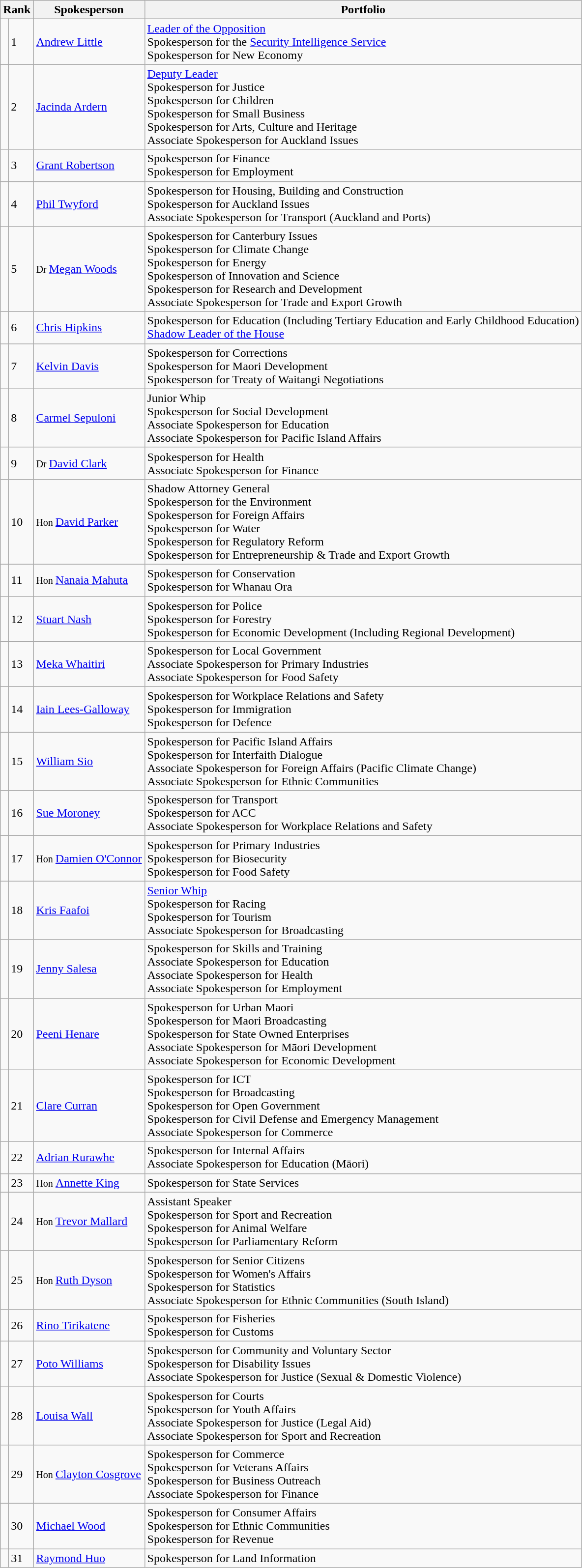<table class="wikitable">
<tr>
<th colspan="2">Rank</th>
<th>Spokesperson</th>
<th>Portfolio</th>
</tr>
<tr>
<td bgcolor=></td>
<td>1</td>
<td><a href='#'>Andrew Little</a></td>
<td><a href='#'>Leader of the Opposition</a><br>Spokesperson for the <a href='#'>Security Intelligence Service</a><br>Spokesperson for New Economy<br></td>
</tr>
<tr>
<td bgcolor=></td>
<td>2</td>
<td><a href='#'>Jacinda Ardern</a></td>
<td><a href='#'>Deputy Leader</a><br>Spokesperson for Justice<br>Spokesperson for Children<br>Spokesperson for Small Business<br>Spokesperson for Arts, Culture and Heritage<br>Associate Spokesperson for Auckland Issues</td>
</tr>
<tr>
<td bgcolor=></td>
<td>3</td>
<td><a href='#'>Grant Robertson</a></td>
<td>Spokesperson for Finance<br>Spokesperson for Employment<br></td>
</tr>
<tr>
<td bgcolor=></td>
<td>4</td>
<td><a href='#'>Phil Twyford</a></td>
<td>Spokesperson for Housing, Building and Construction<br>Spokesperson for Auckland Issues<br>Associate Spokesperson for Transport (Auckland and Ports)</td>
</tr>
<tr>
<td bgcolor=></td>
<td>5</td>
<td><small>Dr </small><a href='#'>Megan Woods</a></td>
<td>Spokesperson for Canterbury Issues<br>Spokesperson for Climate Change<br>Spokesperson for Energy<br>Spokesperson of Innovation and Science<br>Spokesperson for Research and Development<br>Associate Spokesperson for Trade and Export Growth</td>
</tr>
<tr>
<td bgcolor=></td>
<td>6</td>
<td><a href='#'>Chris Hipkins</a></td>
<td>Spokesperson for Education (Including Tertiary Education and Early Childhood Education)<br><a href='#'>Shadow Leader of the House</a><br></td>
</tr>
<tr>
<td bgcolor=></td>
<td>7</td>
<td><a href='#'>Kelvin Davis</a></td>
<td>Spokesperson for Corrections<br>Spokesperson for Maori Development<br>Spokesperson for Treaty of Waitangi Negotiations<br></td>
</tr>
<tr>
<td bgcolor=></td>
<td>8</td>
<td><a href='#'>Carmel Sepuloni</a></td>
<td>Junior Whip<br>Spokesperson for Social Development<br>Associate Spokesperson for Education<br>Associate Spokesperson for Pacific Island Affairs</td>
</tr>
<tr>
<td bgcolor=></td>
<td>9</td>
<td><small>Dr </small><a href='#'>David Clark</a></td>
<td>Spokesperson for Health<br>Associate Spokesperson for Finance</td>
</tr>
<tr>
<td bgcolor=></td>
<td>10</td>
<td><small>Hon </small><a href='#'>David Parker</a></td>
<td>Shadow Attorney General<br>Spokesperson for the Environment<br>Spokesperson for Foreign Affairs<br>Spokesperson for Water<br>Spokesperson for Regulatory Reform<br>Spokesperson for Entrepreneurship & Trade and Export Growth<br></td>
</tr>
<tr>
<td bgcolor=></td>
<td>11</td>
<td><small>Hon </small><a href='#'>Nanaia Mahuta</a></td>
<td>Spokesperson for Conservation<br>Spokesperson for Whanau Ora<br></td>
</tr>
<tr>
<td bgcolor=></td>
<td>12</td>
<td><a href='#'>Stuart Nash</a></td>
<td>Spokesperson for Police<br>Spokesperson for Forestry<br>Spokesperson for Economic Development (Including Regional Development)<br></td>
</tr>
<tr>
<td bgcolor=></td>
<td>13</td>
<td><a href='#'>Meka Whaitiri</a></td>
<td>Spokesperson for Local Government<br>Associate Spokesperson for Primary Industries<br>Associate Spokesperson for Food Safety</td>
</tr>
<tr>
<td bgcolor=></td>
<td>14</td>
<td><a href='#'>Iain Lees-Galloway</a></td>
<td>Spokesperson for Workplace Relations and Safety<br>Spokesperson for Immigration<br>Spokesperson for Defence</td>
</tr>
<tr>
<td bgcolor=></td>
<td>15</td>
<td><a href='#'>William Sio</a></td>
<td>Spokesperson for Pacific Island Affairs<br>Spokesperson for Interfaith Dialogue<br>Associate Spokesperson for Foreign Affairs (Pacific Climate Change)<br>Associate Spokesperson for Ethnic Communities</td>
</tr>
<tr>
<td bgcolor=></td>
<td>16</td>
<td><a href='#'>Sue Moroney</a></td>
<td>Spokesperson for Transport<br>Spokesperson for ACC<br>Associate Spokesperson for Workplace Relations and Safety</td>
</tr>
<tr>
<td bgcolor=></td>
<td>17</td>
<td><small>Hon </small><a href='#'>Damien O'Connor</a></td>
<td>Spokesperson for Primary Industries<br>Spokesperson for Biosecurity<br>Spokesperson for Food Safety</td>
</tr>
<tr>
<td bgcolor=></td>
<td>18</td>
<td><a href='#'>Kris Faafoi</a></td>
<td><a href='#'>Senior Whip</a><br>Spokesperson for Racing<br>Spokesperson for Tourism<br>Associate Spokesperson for Broadcasting</td>
</tr>
<tr>
<td bgcolor=></td>
<td>19</td>
<td><a href='#'>Jenny Salesa</a></td>
<td>Spokesperson for Skills and Training<br>Associate Spokesperson for Education<br>Associate Spokesperson for Health<br>Associate Spokesperson for Employment</td>
</tr>
<tr>
<td bgcolor=></td>
<td>20</td>
<td><a href='#'>Peeni Henare</a></td>
<td>Spokesperson for Urban Maori<br>Spokesperson for Maori Broadcasting<br>Spokesperson for State Owned Enterprises<br>Associate Spokesperson for Māori Development<br>Associate Spokesperson for Economic Development</td>
</tr>
<tr>
<td bgcolor=></td>
<td>21</td>
<td><a href='#'>Clare Curran</a></td>
<td>Spokesperson for ICT<br>Spokesperson for Broadcasting<br>Spokesperson for Open Government<br>Spokesperson for Civil Defense and Emergency Management<br>Associate Spokesperson for Commerce</td>
</tr>
<tr>
<td bgcolor=></td>
<td>22</td>
<td><a href='#'>Adrian Rurawhe</a></td>
<td>Spokesperson for Internal Affairs<br>Associate Spokesperson for Education (Māori)</td>
</tr>
<tr>
<td bgcolor=></td>
<td>23</td>
<td><small>Hon </small><a href='#'>Annette King</a></td>
<td>Spokesperson for State Services</td>
</tr>
<tr>
<td bgcolor=></td>
<td>24</td>
<td><small>Hon </small><a href='#'>Trevor Mallard</a></td>
<td>Assistant Speaker<br>Spokesperson for Sport and Recreation<br>Spokesperson for Animal Welfare<br>Spokesperson for Parliamentary Reform</td>
</tr>
<tr>
<td bgcolor=></td>
<td>25</td>
<td><small>Hon </small><a href='#'>Ruth Dyson</a></td>
<td>Spokesperson for Senior Citizens<br>Spokesperson for Women's Affairs<br>Spokesperson for Statistics<br>Associate Spokesperson for Ethnic Communities (South Island)</td>
</tr>
<tr>
<td bgcolor=></td>
<td>26</td>
<td><a href='#'>Rino Tirikatene</a></td>
<td>Spokesperson for Fisheries<br>Spokesperson for Customs</td>
</tr>
<tr>
<td bgcolor=></td>
<td>27</td>
<td><a href='#'>Poto Williams</a></td>
<td>Spokesperson for Community and Voluntary Sector<br>Spokesperson for Disability Issues<br>Associate Spokesperson for Justice (Sexual & Domestic Violence)</td>
</tr>
<tr>
<td bgcolor=></td>
<td>28</td>
<td><a href='#'>Louisa Wall</a></td>
<td>Spokesperson for Courts<br>Spokesperson for Youth Affairs<br>Associate Spokesperson for Justice (Legal Aid)<br>Associate Spokesperson for Sport and Recreation</td>
</tr>
<tr>
<td bgcolor=></td>
<td>29</td>
<td><small>Hon </small><a href='#'>Clayton Cosgrove</a></td>
<td>Spokesperson for Commerce<br>Spokesperson for Veterans Affairs<br>Spokesperson for Business Outreach<br>Associate Spokesperson for Finance</td>
</tr>
<tr>
<td bgcolor=></td>
<td>30</td>
<td><a href='#'>Michael Wood</a></td>
<td>Spokesperson for Consumer Affairs<br>Spokesperson for Ethnic Communities<br>Spokesperson for Revenue</td>
</tr>
<tr>
<td bgcolor=></td>
<td>31</td>
<td><a href='#'>Raymond Huo</a></td>
<td>Spokesperson for Land Information</td>
</tr>
</table>
